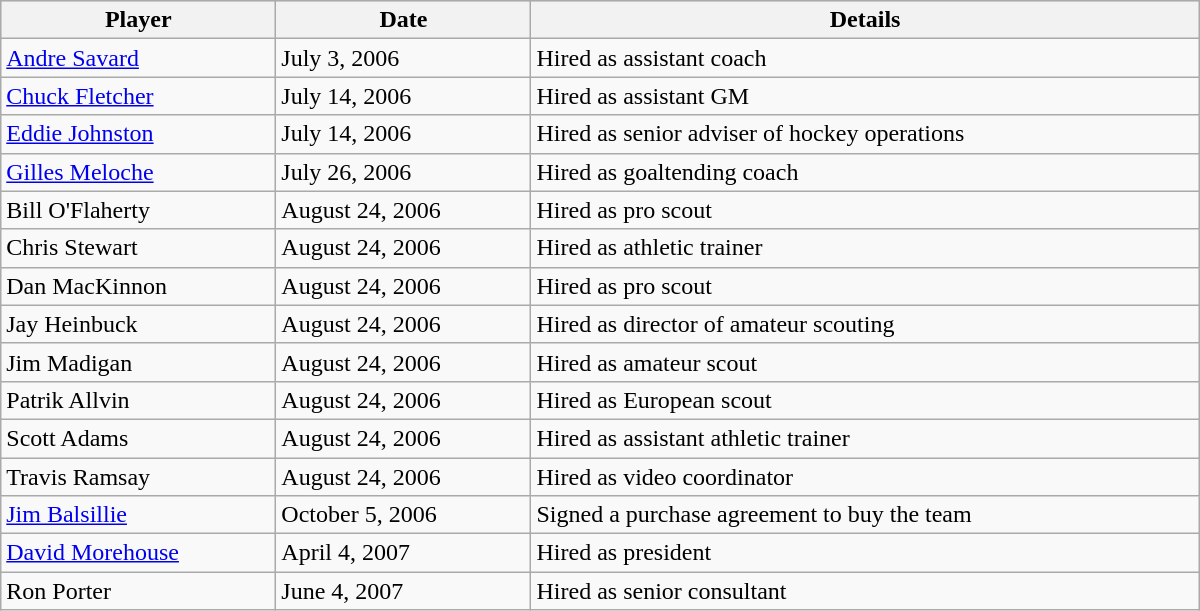<table class="wikitable" style="width:50em; padding:3px;">
<tr style="text-align:center; background:#ddd;">
<th>Player</th>
<th>Date</th>
<th>Details</th>
</tr>
<tr>
<td><a href='#'>Andre Savard</a></td>
<td>July 3, 2006</td>
<td>Hired as assistant coach</td>
</tr>
<tr>
<td><a href='#'>Chuck Fletcher</a></td>
<td>July 14, 2006</td>
<td>Hired as assistant GM</td>
</tr>
<tr>
<td><a href='#'>Eddie Johnston</a></td>
<td>July 14, 2006</td>
<td>Hired as senior adviser of hockey operations</td>
</tr>
<tr>
<td><a href='#'>Gilles Meloche</a></td>
<td>July 26, 2006</td>
<td>Hired as goaltending coach</td>
</tr>
<tr>
<td>Bill O'Flaherty</td>
<td>August 24, 2006</td>
<td>Hired as pro scout</td>
</tr>
<tr>
<td>Chris Stewart</td>
<td>August 24, 2006</td>
<td>Hired as athletic trainer</td>
</tr>
<tr>
<td>Dan MacKinnon</td>
<td>August 24, 2006</td>
<td>Hired as pro scout</td>
</tr>
<tr>
<td>Jay Heinbuck</td>
<td>August 24, 2006</td>
<td>Hired as director of amateur scouting</td>
</tr>
<tr>
<td>Jim Madigan</td>
<td>August 24, 2006</td>
<td>Hired as amateur scout</td>
</tr>
<tr>
<td>Patrik Allvin</td>
<td>August 24, 2006</td>
<td>Hired as European scout</td>
</tr>
<tr>
<td>Scott Adams</td>
<td>August 24, 2006</td>
<td>Hired as assistant athletic trainer</td>
</tr>
<tr>
<td>Travis Ramsay</td>
<td>August 24, 2006</td>
<td>Hired as video coordinator</td>
</tr>
<tr>
<td><a href='#'>Jim Balsillie</a></td>
<td>October 5, 2006</td>
<td>Signed a purchase agreement to buy the team</td>
</tr>
<tr>
<td><a href='#'>David Morehouse</a></td>
<td>April 4, 2007</td>
<td>Hired as president</td>
</tr>
<tr>
<td>Ron Porter</td>
<td>June 4, 2007</td>
<td>Hired as senior consultant</td>
</tr>
</table>
